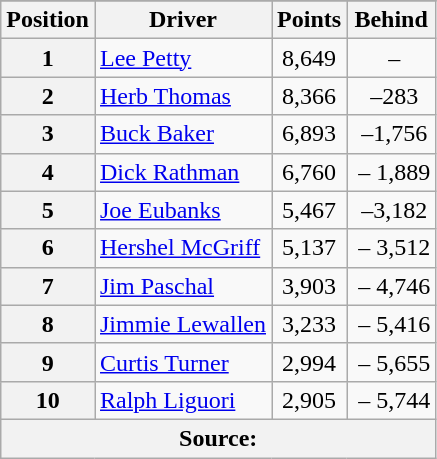<table class="wikitable">
<tr>
</tr>
<tr>
<th>Position</th>
<th>Driver</th>
<th>Points</th>
<th>Behind</th>
</tr>
<tr>
<th>1</th>
<td><a href='#'>Lee Petty</a></td>
<td align="center">8,649</td>
<td align="center"> –</td>
</tr>
<tr>
<th>2</th>
<td><a href='#'>Herb Thomas</a></td>
<td align="center">8,366</td>
<td align="center"> –283</td>
</tr>
<tr>
<th>3</th>
<td><a href='#'>Buck Baker</a></td>
<td align="center">6,893</td>
<td align="center"> –1,756</td>
</tr>
<tr>
<th>4</th>
<td><a href='#'>Dick Rathman</a></td>
<td align="center">6,760</td>
<td align="center"> – 1,889</td>
</tr>
<tr>
<th>5</th>
<td><a href='#'>Joe Eubanks</a></td>
<td align="center">5,467</td>
<td align="center"> –3,182</td>
</tr>
<tr>
<th>6</th>
<td><a href='#'>Hershel McGriff</a></td>
<td align="center">5,137</td>
<td align="center"> – 3,512</td>
</tr>
<tr>
<th>7</th>
<td><a href='#'>Jim Paschal</a></td>
<td align="center">3,903</td>
<td align="center"> – 4,746</td>
</tr>
<tr>
<th>8</th>
<td><a href='#'>Jimmie Lewallen</a></td>
<td align="center">3,233</td>
<td align="center"> – 5,416</td>
</tr>
<tr>
<th>9</th>
<td><a href='#'>Curtis Turner</a></td>
<td align="center">2,994</td>
<td align="center"> – 5,655</td>
</tr>
<tr>
<th>10</th>
<td><a href='#'>Ralph Liguori</a></td>
<td align="center">2,905</td>
<td align="center"> – 5,744</td>
</tr>
<tr>
<th colspan="4">Source:</th>
</tr>
</table>
